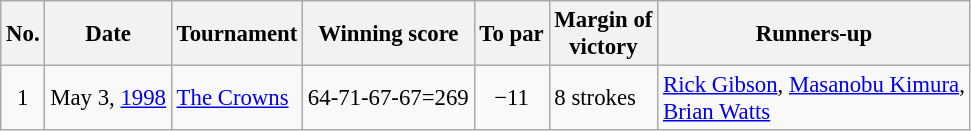<table class="wikitable" style="font-size:95%;">
<tr>
<th>No.</th>
<th>Date</th>
<th>Tournament</th>
<th>Winning score</th>
<th>To par</th>
<th>Margin of<br>victory</th>
<th>Runners-up</th>
</tr>
<tr>
<td align=center>1</td>
<td align=right>May 3, <a href='#'>1998</a></td>
<td><a href='#'>The Crowns</a></td>
<td align=right>64-71-67-67=269</td>
<td align=center>−11</td>
<td>8 strokes</td>
<td> <a href='#'>Rick Gibson</a>,  <a href='#'>Masanobu Kimura</a>,<br> <a href='#'>Brian Watts</a></td>
</tr>
</table>
